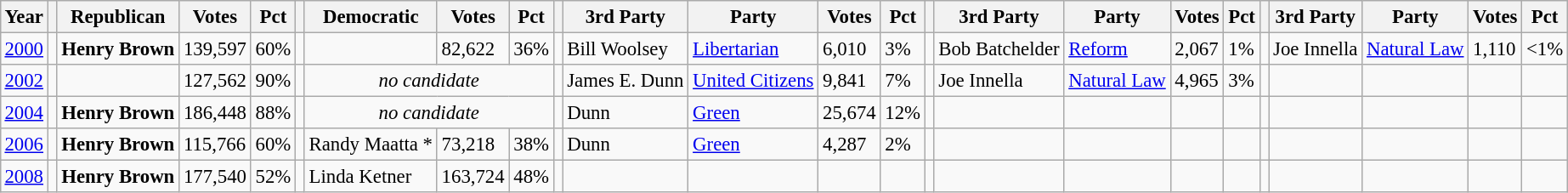<table class="wikitable" style="margin:0.5em ; font-size:95%">
<tr>
<th>Year</th>
<th></th>
<th>Republican</th>
<th>Votes</th>
<th>Pct</th>
<th></th>
<th>Democratic</th>
<th>Votes</th>
<th>Pct</th>
<th></th>
<th>3rd Party</th>
<th>Party</th>
<th>Votes</th>
<th>Pct</th>
<th></th>
<th>3rd Party</th>
<th>Party</th>
<th>Votes</th>
<th>Pct</th>
<th></th>
<th>3rd Party</th>
<th>Party</th>
<th>Votes</th>
<th>Pct</th>
</tr>
<tr>
<td><a href='#'>2000</a></td>
<td></td>
<td><strong>Henry Brown</strong></td>
<td>139,597</td>
<td>60%</td>
<td></td>
<td></td>
<td>82,622</td>
<td>36%</td>
<td></td>
<td>Bill Woolsey</td>
<td><a href='#'>Libertarian</a></td>
<td>6,010</td>
<td>3%</td>
<td></td>
<td>Bob Batchelder</td>
<td><a href='#'>Reform</a></td>
<td>2,067</td>
<td>1%</td>
<td></td>
<td>Joe Innella</td>
<td><a href='#'>Natural Law</a></td>
<td>1,110</td>
<td><1%</td>
</tr>
<tr>
<td><a href='#'>2002</a></td>
<td></td>
<td></td>
<td>127,562</td>
<td>90%</td>
<td></td>
<td colspan=3 align=center><em>no candidate</em></td>
<td></td>
<td>James E. Dunn</td>
<td><a href='#'>United Citizens</a></td>
<td>9,841</td>
<td>7%</td>
<td></td>
<td>Joe Innella</td>
<td><a href='#'>Natural Law</a></td>
<td>4,965</td>
<td>3%</td>
<td></td>
<td></td>
<td></td>
<td></td>
<td></td>
</tr>
<tr>
<td><a href='#'>2004</a></td>
<td></td>
<td><strong>Henry Brown</strong></td>
<td>186,448</td>
<td>88%</td>
<td></td>
<td colspan=3 align=center><em>no candidate</em></td>
<td></td>
<td> Dunn</td>
<td><a href='#'>Green</a></td>
<td>25,674</td>
<td>12%</td>
<td></td>
<td></td>
<td></td>
<td></td>
<td></td>
<td></td>
<td></td>
<td></td>
<td></td>
<td></td>
</tr>
<tr>
<td><a href='#'>2006</a></td>
<td></td>
<td><strong>Henry Brown</strong></td>
<td>115,766</td>
<td>60%</td>
<td></td>
<td>Randy Maatta *</td>
<td>73,218</td>
<td>38%</td>
<td></td>
<td> Dunn</td>
<td><a href='#'>Green</a></td>
<td>4,287</td>
<td>2%</td>
<td></td>
<td></td>
<td></td>
<td></td>
<td></td>
<td></td>
<td></td>
<td></td>
<td></td>
<td></td>
</tr>
<tr>
<td><a href='#'>2008</a></td>
<td></td>
<td><strong>Henry Brown</strong></td>
<td>177,540</td>
<td>52%</td>
<td></td>
<td>Linda Ketner</td>
<td>163,724</td>
<td>48%</td>
<td></td>
<td></td>
<td></td>
<td></td>
<td></td>
<td></td>
<td></td>
<td></td>
<td></td>
<td></td>
<td></td>
<td></td>
<td></td>
<td></td>
<td></td>
</tr>
</table>
